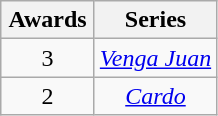<table class="wikitable plainrowheaders" style="text-align:center;">
<tr>
<th scope="col" style="width:55px;">Awards</th>
<th scope="col" style="text-align:center;">Series</th>
</tr>
<tr>
<td scope=row style="text-align:center">3</td>
<td><em><a href='#'>Venga Juan</a></em></td>
</tr>
<tr>
<td scope=row style="text-align:center">2</td>
<td><em><a href='#'>Cardo</a></em></td>
</tr>
</table>
